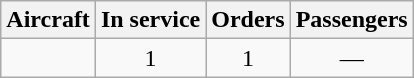<table class="wikitable" style="border-collapse:collapse;text-align:center;margin:auto;">
<tr>
<th>Aircraft</th>
<th>In service</th>
<th>Orders</th>
<th>Passengers</th>
</tr>
<tr>
<td></td>
<td>1</td>
<td>1</td>
<td>—</td>
</tr>
</table>
